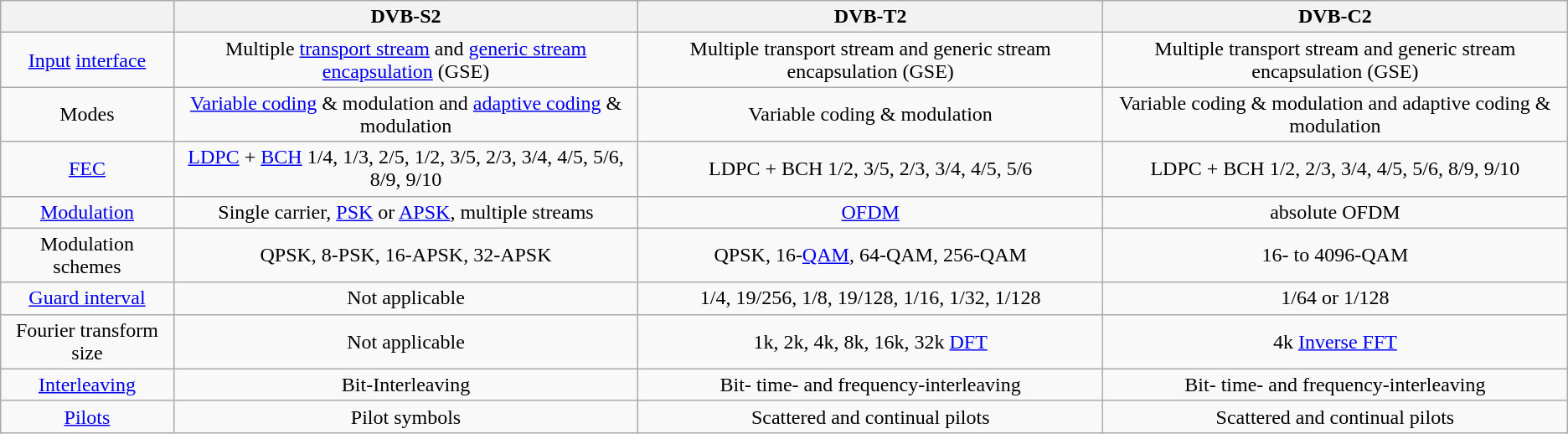<table class="wikitable" style="text-align:center;">
<tr>
<th></th>
<th>DVB-S2</th>
<th>DVB-T2</th>
<th>DVB-C2</th>
</tr>
<tr>
<td><a href='#'>Input</a> <a href='#'>interface</a></td>
<td>Multiple <a href='#'>transport stream</a> and <a href='#'>generic stream encapsulation</a> (GSE)</td>
<td>Multiple transport stream and generic stream encapsulation (GSE)</td>
<td>Multiple transport stream and generic stream encapsulation (GSE)</td>
</tr>
<tr>
<td>Modes</td>
<td><a href='#'>Variable coding</a> & modulation and <a href='#'>adaptive coding</a> & modulation</td>
<td>Variable coding & modulation</td>
<td>Variable coding & modulation and adaptive coding & modulation</td>
</tr>
<tr>
<td><a href='#'>FEC</a></td>
<td><a href='#'>LDPC</a> + <a href='#'>BCH</a> 1/4, 1/3, 2/5, 1/2, 3/5, 2/3, 3/4, 4/5, 5/6, 8/9, 9/10</td>
<td>LDPC + BCH 1/2, 3/5, 2/3, 3/4, 4/5, 5/6</td>
<td>LDPC + BCH 1/2, 2/3, 3/4, 4/5, 5/6, 8/9, 9/10</td>
</tr>
<tr>
<td><a href='#'>Modulation</a></td>
<td>Single carrier, <a href='#'>PSK</a> or <a href='#'>APSK</a>, multiple streams</td>
<td><a href='#'>OFDM</a></td>
<td>absolute OFDM</td>
</tr>
<tr>
<td>Modulation schemes</td>
<td>QPSK, 8-PSK, 16-APSK, 32-APSK</td>
<td>QPSK, 16-<a href='#'>QAM</a>, 64-QAM, 256-QAM</td>
<td>16- to 4096-QAM</td>
</tr>
<tr>
<td><a href='#'>Guard interval</a></td>
<td>Not applicable</td>
<td>1/4, 19/256, 1/8, 19/128, 1/16, 1/32, 1/128</td>
<td>1/64 or 1/128</td>
</tr>
<tr>
<td>Fourier transform size</td>
<td>Not applicable</td>
<td>1k, 2k, 4k, 8k, 16k, 32k <a href='#'>DFT</a></td>
<td>4k <a href='#'>Inverse FFT</a></td>
</tr>
<tr>
<td><a href='#'>Interleaving</a></td>
<td>Bit-Interleaving</td>
<td>Bit- time- and frequency-interleaving</td>
<td>Bit- time- and frequency-interleaving</td>
</tr>
<tr>
<td><a href='#'>Pilots</a></td>
<td>Pilot symbols</td>
<td>Scattered and continual pilots</td>
<td>Scattered and continual pilots</td>
</tr>
</table>
